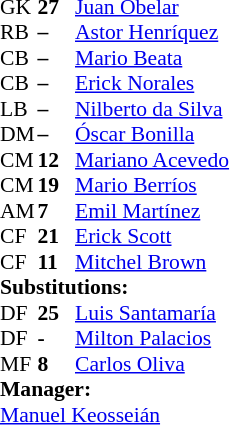<table style="font-size: 90%" cellspacing="0" cellpadding="0">
<tr>
<td colspan=4></td>
</tr>
<tr>
<th width="25"></th>
<th width="25"></th>
</tr>
<tr>
<td>GK</td>
<td><strong>27</strong></td>
<td> <a href='#'>Juan Obelar</a></td>
</tr>
<tr>
<td>RB</td>
<td><strong>–</strong></td>
<td> <a href='#'>Astor Henríquez</a></td>
<td></td>
<td></td>
</tr>
<tr>
<td>CB</td>
<td><strong>–</strong></td>
<td> <a href='#'>Mario Beata</a></td>
</tr>
<tr>
<td>CB</td>
<td><strong>–</strong></td>
<td> <a href='#'>Erick Norales</a></td>
<td></td>
<td></td>
</tr>
<tr>
<td>LB</td>
<td><strong>–</strong></td>
<td> <a href='#'>Nilberto da Silva</a></td>
</tr>
<tr>
<td>DM</td>
<td><strong>–</strong></td>
<td> <a href='#'>Óscar Bonilla</a></td>
</tr>
<tr>
<td>CM</td>
<td><strong>12</strong></td>
<td> <a href='#'>Mariano Acevedo</a></td>
</tr>
<tr>
<td>CM</td>
<td><strong>19</strong></td>
<td> <a href='#'>Mario Berríos</a></td>
</tr>
<tr>
<td>AM</td>
<td><strong>7</strong></td>
<td> <a href='#'>Emil Martínez</a></td>
</tr>
<tr>
<td>CF</td>
<td><strong>21</strong></td>
<td> <a href='#'>Erick Scott</a></td>
</tr>
<tr>
<td>CF</td>
<td><strong>11</strong></td>
<td> <a href='#'>Mitchel Brown</a></td>
<td></td>
<td></td>
</tr>
<tr>
<td colspan=3><strong>Substitutions:</strong></td>
</tr>
<tr>
<td>DF</td>
<td><strong>25</strong></td>
<td> <a href='#'>Luis Santamaría</a></td>
<td></td>
<td></td>
</tr>
<tr>
<td>DF</td>
<td><strong>-</strong></td>
<td> <a href='#'>Milton Palacios</a></td>
<td></td>
<td></td>
</tr>
<tr>
<td>MF</td>
<td><strong>8</strong></td>
<td> <a href='#'>Carlos Oliva</a></td>
<td></td>
<td></td>
</tr>
<tr>
<td colspan=3><strong>Manager:</strong></td>
</tr>
<tr>
<td colspan=3> <a href='#'>Manuel Keosseián</a></td>
</tr>
</table>
